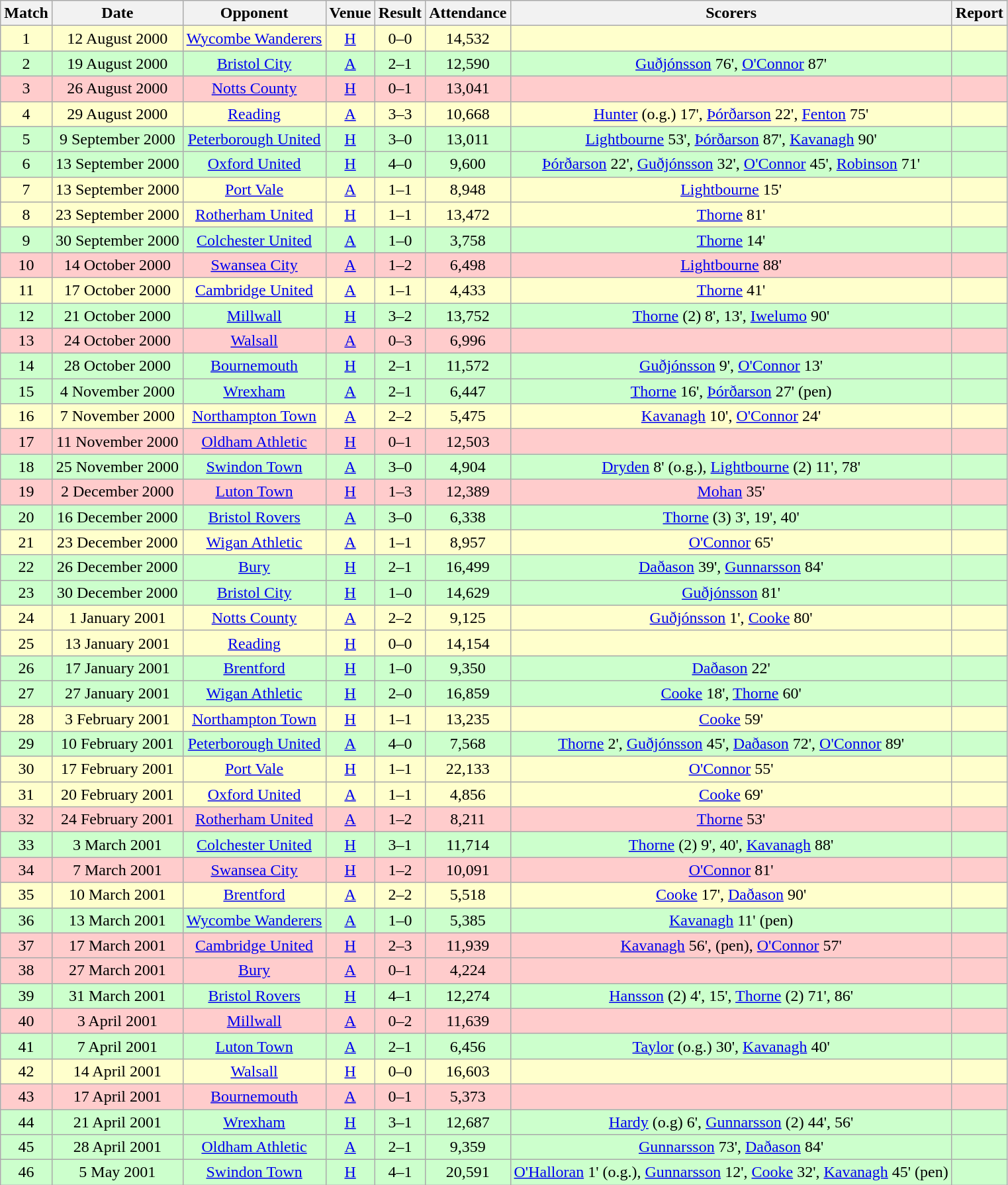<table class="wikitable" style="font-size:100%; text-align:center">
<tr>
<th>Match</th>
<th>Date</th>
<th>Opponent</th>
<th>Venue</th>
<th>Result</th>
<th>Attendance</th>
<th>Scorers</th>
<th>Report</th>
</tr>
<tr style="background-color: #FFFFCC;">
<td>1</td>
<td>12 August 2000</td>
<td><a href='#'>Wycombe Wanderers</a></td>
<td><a href='#'>H</a></td>
<td>0–0</td>
<td>14,532</td>
<td></td>
<td></td>
</tr>
<tr style="background-color: #CCFFCC;">
<td>2</td>
<td>19 August 2000</td>
<td><a href='#'>Bristol City</a></td>
<td><a href='#'>A</a></td>
<td>2–1</td>
<td>12,590</td>
<td><a href='#'>Guðjónsson</a> 76', <a href='#'>O'Connor</a> 87'</td>
<td></td>
</tr>
<tr style="background-color: #FFCCCC;">
<td>3</td>
<td>26 August 2000</td>
<td><a href='#'>Notts County</a></td>
<td><a href='#'>H</a></td>
<td>0–1</td>
<td>13,041</td>
<td></td>
<td></td>
</tr>
<tr style="background-color: #FFFFCC;">
<td>4</td>
<td>29 August 2000</td>
<td><a href='#'>Reading</a></td>
<td><a href='#'>A</a></td>
<td>3–3</td>
<td>10,668</td>
<td><a href='#'>Hunter</a> (o.g.) 17', <a href='#'>Þórðarson</a> 22', <a href='#'>Fenton</a> 75'</td>
<td></td>
</tr>
<tr style="background-color: #CCFFCC;">
<td>5</td>
<td>9 September 2000</td>
<td><a href='#'>Peterborough United</a></td>
<td><a href='#'>H</a></td>
<td>3–0</td>
<td>13,011</td>
<td><a href='#'>Lightbourne</a> 53', <a href='#'>Þórðarson</a> 87', <a href='#'>Kavanagh</a> 90'</td>
<td></td>
</tr>
<tr style="background-color: #CCFFCC;">
<td>6</td>
<td>13 September 2000</td>
<td><a href='#'>Oxford United</a></td>
<td><a href='#'>H</a></td>
<td>4–0</td>
<td>9,600</td>
<td><a href='#'>Þórðarson</a> 22', <a href='#'>Guðjónsson</a> 32', <a href='#'>O'Connor</a> 45', <a href='#'>Robinson</a> 71'</td>
<td></td>
</tr>
<tr style="background-color: #FFFFCC;">
<td>7</td>
<td>13 September 2000</td>
<td><a href='#'>Port Vale</a></td>
<td><a href='#'>A</a></td>
<td>1–1</td>
<td>8,948</td>
<td><a href='#'>Lightbourne</a> 15'</td>
<td></td>
</tr>
<tr style="background-color: #FFFFCC;">
<td>8</td>
<td>23 September 2000</td>
<td><a href='#'>Rotherham United</a></td>
<td><a href='#'>H</a></td>
<td>1–1</td>
<td>13,472</td>
<td><a href='#'>Thorne</a> 81'</td>
<td></td>
</tr>
<tr style="background-color: #CCFFCC;">
<td>9</td>
<td>30 September 2000</td>
<td><a href='#'>Colchester United</a></td>
<td><a href='#'>A</a></td>
<td>1–0</td>
<td>3,758</td>
<td><a href='#'>Thorne</a> 14'</td>
<td></td>
</tr>
<tr style="background-color: #FFCCCC;">
<td>10</td>
<td>14 October 2000</td>
<td><a href='#'>Swansea City</a></td>
<td><a href='#'>A</a></td>
<td>1–2</td>
<td>6,498</td>
<td><a href='#'>Lightbourne</a> 88'</td>
<td></td>
</tr>
<tr style="background-color: #FFFFCC;">
<td>11</td>
<td>17 October 2000</td>
<td><a href='#'>Cambridge United</a></td>
<td><a href='#'>A</a></td>
<td>1–1</td>
<td>4,433</td>
<td><a href='#'>Thorne</a> 41'</td>
<td></td>
</tr>
<tr style="background-color: #CCFFCC;">
<td>12</td>
<td>21 October 2000</td>
<td><a href='#'>Millwall</a></td>
<td><a href='#'>H</a></td>
<td>3–2</td>
<td>13,752</td>
<td><a href='#'>Thorne</a> (2) 8', 13', <a href='#'>Iwelumo</a> 90'</td>
<td></td>
</tr>
<tr style="background-color: #FFCCCC;">
<td>13</td>
<td>24 October 2000</td>
<td><a href='#'>Walsall</a></td>
<td><a href='#'>A</a></td>
<td>0–3</td>
<td>6,996</td>
<td></td>
<td></td>
</tr>
<tr style="background-color: #CCFFCC;">
<td>14</td>
<td>28 October 2000</td>
<td><a href='#'>Bournemouth</a></td>
<td><a href='#'>H</a></td>
<td>2–1</td>
<td>11,572</td>
<td><a href='#'>Guðjónsson</a> 9', <a href='#'>O'Connor</a> 13'</td>
<td></td>
</tr>
<tr style="background-color: #CCFFCC;">
<td>15</td>
<td>4 November 2000</td>
<td><a href='#'>Wrexham</a></td>
<td><a href='#'>A</a></td>
<td>2–1</td>
<td>6,447</td>
<td><a href='#'>Thorne</a> 16', <a href='#'>Þórðarson</a> 27' (pen)</td>
<td></td>
</tr>
<tr style="background-color: #FFFFCC;">
<td>16</td>
<td>7 November 2000</td>
<td><a href='#'>Northampton Town</a></td>
<td><a href='#'>A</a></td>
<td>2–2</td>
<td>5,475</td>
<td><a href='#'>Kavanagh</a> 10', <a href='#'>O'Connor</a> 24'</td>
<td></td>
</tr>
<tr style="background-color: #FFCCCC;">
<td>17</td>
<td>11 November 2000</td>
<td><a href='#'>Oldham Athletic</a></td>
<td><a href='#'>H</a></td>
<td>0–1</td>
<td>12,503</td>
<td></td>
<td></td>
</tr>
<tr style="background-color: #CCFFCC;">
<td>18</td>
<td>25 November 2000</td>
<td><a href='#'>Swindon Town</a></td>
<td><a href='#'>A</a></td>
<td>3–0</td>
<td>4,904</td>
<td><a href='#'>Dryden</a> 8' (o.g.), <a href='#'>Lightbourne</a> (2) 11', 78'</td>
<td></td>
</tr>
<tr style="background-color: #FFCCCC;">
<td>19</td>
<td>2 December 2000</td>
<td><a href='#'>Luton Town</a></td>
<td><a href='#'>H</a></td>
<td>1–3</td>
<td>12,389</td>
<td><a href='#'>Mohan</a> 35'</td>
<td></td>
</tr>
<tr style="background-color: #CCFFCC;">
<td>20</td>
<td>16 December 2000</td>
<td><a href='#'>Bristol Rovers</a></td>
<td><a href='#'>A</a></td>
<td>3–0</td>
<td>6,338</td>
<td><a href='#'>Thorne</a> (3) 3', 19', 40'</td>
<td></td>
</tr>
<tr style="background-color: #FFFFCC;">
<td>21</td>
<td>23 December 2000</td>
<td><a href='#'>Wigan Athletic</a></td>
<td><a href='#'>A</a></td>
<td>1–1</td>
<td>8,957</td>
<td><a href='#'>O'Connor</a> 65'</td>
<td></td>
</tr>
<tr style="background-color: #CCFFCC;">
<td>22</td>
<td>26 December 2000</td>
<td><a href='#'>Bury</a></td>
<td><a href='#'>H</a></td>
<td>2–1</td>
<td>16,499</td>
<td><a href='#'>Daðason</a> 39', <a href='#'>Gunnarsson</a> 84'</td>
<td></td>
</tr>
<tr style="background-color: #CCFFCC;">
<td>23</td>
<td>30 December 2000</td>
<td><a href='#'>Bristol City</a></td>
<td><a href='#'>H</a></td>
<td>1–0</td>
<td>14,629</td>
<td><a href='#'>Guðjónsson</a> 81'</td>
<td></td>
</tr>
<tr style="background-color: #FFFFCC;">
<td>24</td>
<td>1 January 2001</td>
<td><a href='#'>Notts County</a></td>
<td><a href='#'>A</a></td>
<td>2–2</td>
<td>9,125</td>
<td><a href='#'>Guðjónsson</a> 1', <a href='#'>Cooke</a> 80'</td>
<td></td>
</tr>
<tr style="background-color: #FFFFCC;">
<td>25</td>
<td>13 January 2001</td>
<td><a href='#'>Reading</a></td>
<td><a href='#'>H</a></td>
<td>0–0</td>
<td>14,154</td>
<td></td>
<td></td>
</tr>
<tr style="background-color: #CCFFCC;">
<td>26</td>
<td>17 January 2001</td>
<td><a href='#'>Brentford</a></td>
<td><a href='#'>H</a></td>
<td>1–0</td>
<td>9,350</td>
<td><a href='#'>Daðason</a> 22'</td>
<td></td>
</tr>
<tr style="background-color: #CCFFCC;">
<td>27</td>
<td>27 January 2001</td>
<td><a href='#'>Wigan Athletic</a></td>
<td><a href='#'>H</a></td>
<td>2–0</td>
<td>16,859</td>
<td><a href='#'>Cooke</a> 18', <a href='#'>Thorne</a> 60'</td>
<td></td>
</tr>
<tr style="background-color: #FFFFCC;">
<td>28</td>
<td>3 February 2001</td>
<td><a href='#'>Northampton Town</a></td>
<td><a href='#'>H</a></td>
<td>1–1</td>
<td>13,235</td>
<td><a href='#'>Cooke</a> 59'</td>
<td></td>
</tr>
<tr style="background-color: #CCFFCC;">
<td>29</td>
<td>10 February 2001</td>
<td><a href='#'>Peterborough United</a></td>
<td><a href='#'>A</a></td>
<td>4–0</td>
<td>7,568</td>
<td><a href='#'>Thorne</a> 2', <a href='#'>Guðjónsson</a> 45', <a href='#'>Daðason</a> 72', <a href='#'>O'Connor</a> 89'</td>
<td></td>
</tr>
<tr style="background-color: #FFFFCC;">
<td>30</td>
<td>17 February 2001</td>
<td><a href='#'>Port Vale</a></td>
<td><a href='#'>H</a></td>
<td>1–1</td>
<td>22,133</td>
<td><a href='#'>O'Connor</a> 55'</td>
<td></td>
</tr>
<tr style="background-color: #FFFFCC;">
<td>31</td>
<td>20 February 2001</td>
<td><a href='#'>Oxford United</a></td>
<td><a href='#'>A</a></td>
<td>1–1</td>
<td>4,856</td>
<td><a href='#'>Cooke</a> 69'</td>
<td></td>
</tr>
<tr style="background-color: #FFCCCC;">
<td>32</td>
<td>24 February 2001</td>
<td><a href='#'>Rotherham United</a></td>
<td><a href='#'>A</a></td>
<td>1–2</td>
<td>8,211</td>
<td><a href='#'>Thorne</a> 53'</td>
<td></td>
</tr>
<tr style="background-color: #CCFFCC;">
<td>33</td>
<td>3 March 2001</td>
<td><a href='#'>Colchester United</a></td>
<td><a href='#'>H</a></td>
<td>3–1</td>
<td>11,714</td>
<td><a href='#'>Thorne</a> (2) 9', 40', <a href='#'>Kavanagh</a> 88'</td>
<td></td>
</tr>
<tr style="background-color: #FFCCCC;">
<td>34</td>
<td>7 March 2001</td>
<td><a href='#'>Swansea City</a></td>
<td><a href='#'>H</a></td>
<td>1–2</td>
<td>10,091</td>
<td><a href='#'>O'Connor</a> 81'</td>
<td></td>
</tr>
<tr style="background-color: #FFFFCC;">
<td>35</td>
<td>10 March 2001</td>
<td><a href='#'>Brentford</a></td>
<td><a href='#'>A</a></td>
<td>2–2</td>
<td>5,518</td>
<td><a href='#'>Cooke</a> 17', <a href='#'>Daðason</a> 90'</td>
<td></td>
</tr>
<tr style="background-color: #CCFFCC;">
<td>36</td>
<td>13 March 2001</td>
<td><a href='#'>Wycombe Wanderers</a></td>
<td><a href='#'>A</a></td>
<td>1–0</td>
<td>5,385</td>
<td><a href='#'>Kavanagh</a> 11' (pen)</td>
<td></td>
</tr>
<tr style="background-color: #FFCCCC;">
<td>37</td>
<td>17 March 2001</td>
<td><a href='#'>Cambridge United</a></td>
<td><a href='#'>H</a></td>
<td>2–3</td>
<td>11,939</td>
<td><a href='#'>Kavanagh</a> 56', (pen), <a href='#'>O'Connor</a> 57'</td>
<td></td>
</tr>
<tr style="background-color: #FFCCCC;">
<td>38</td>
<td>27 March 2001</td>
<td><a href='#'>Bury</a></td>
<td><a href='#'>A</a></td>
<td>0–1</td>
<td>4,224</td>
<td></td>
<td></td>
</tr>
<tr style="background-color: #CCFFCC;">
<td>39</td>
<td>31 March 2001</td>
<td><a href='#'>Bristol Rovers</a></td>
<td><a href='#'>H</a></td>
<td>4–1</td>
<td>12,274</td>
<td><a href='#'>Hansson</a> (2) 4', 15', <a href='#'>Thorne</a> (2) 71', 86'</td>
<td></td>
</tr>
<tr style="background-color: #FFCCCC;">
<td>40</td>
<td>3 April 2001</td>
<td><a href='#'>Millwall</a></td>
<td><a href='#'>A</a></td>
<td>0–2</td>
<td>11,639</td>
<td></td>
<td></td>
</tr>
<tr style="background-color: #CCFFCC;">
<td>41</td>
<td>7 April 2001</td>
<td><a href='#'>Luton Town</a></td>
<td><a href='#'>A</a></td>
<td>2–1</td>
<td>6,456</td>
<td><a href='#'>Taylor</a> (o.g.) 30', <a href='#'>Kavanagh</a> 40'</td>
<td></td>
</tr>
<tr style="background-color: #FFFFCC;">
<td>42</td>
<td>14 April 2001</td>
<td><a href='#'>Walsall</a></td>
<td><a href='#'>H</a></td>
<td>0–0</td>
<td>16,603</td>
<td></td>
<td></td>
</tr>
<tr style="background-color: #FFCCCC;">
<td>43</td>
<td>17 April 2001</td>
<td><a href='#'>Bournemouth</a></td>
<td><a href='#'>A</a></td>
<td>0–1</td>
<td>5,373</td>
<td></td>
<td></td>
</tr>
<tr style="background-color: #CCFFCC;">
<td>44</td>
<td>21 April 2001</td>
<td><a href='#'>Wrexham</a></td>
<td><a href='#'>H</a></td>
<td>3–1</td>
<td>12,687</td>
<td><a href='#'>Hardy</a> (o.g) 6', <a href='#'>Gunnarsson</a> (2) 44', 56'</td>
<td></td>
</tr>
<tr style="background-color: #CCFFCC;">
<td>45</td>
<td>28 April 2001</td>
<td><a href='#'>Oldham Athletic</a></td>
<td><a href='#'>A</a></td>
<td>2–1</td>
<td>9,359</td>
<td><a href='#'>Gunnarsson</a> 73', <a href='#'>Daðason</a> 84'</td>
<td></td>
</tr>
<tr style="background-color: #CCFFCC;">
<td>46</td>
<td>5 May 2001</td>
<td><a href='#'>Swindon Town</a></td>
<td><a href='#'>H</a></td>
<td>4–1</td>
<td>20,591</td>
<td><a href='#'>O'Halloran</a> 1' (o.g.), <a href='#'>Gunnarsson</a> 12', <a href='#'>Cooke</a> 32', <a href='#'>Kavanagh</a> 45' (pen)</td>
<td></td>
</tr>
</table>
